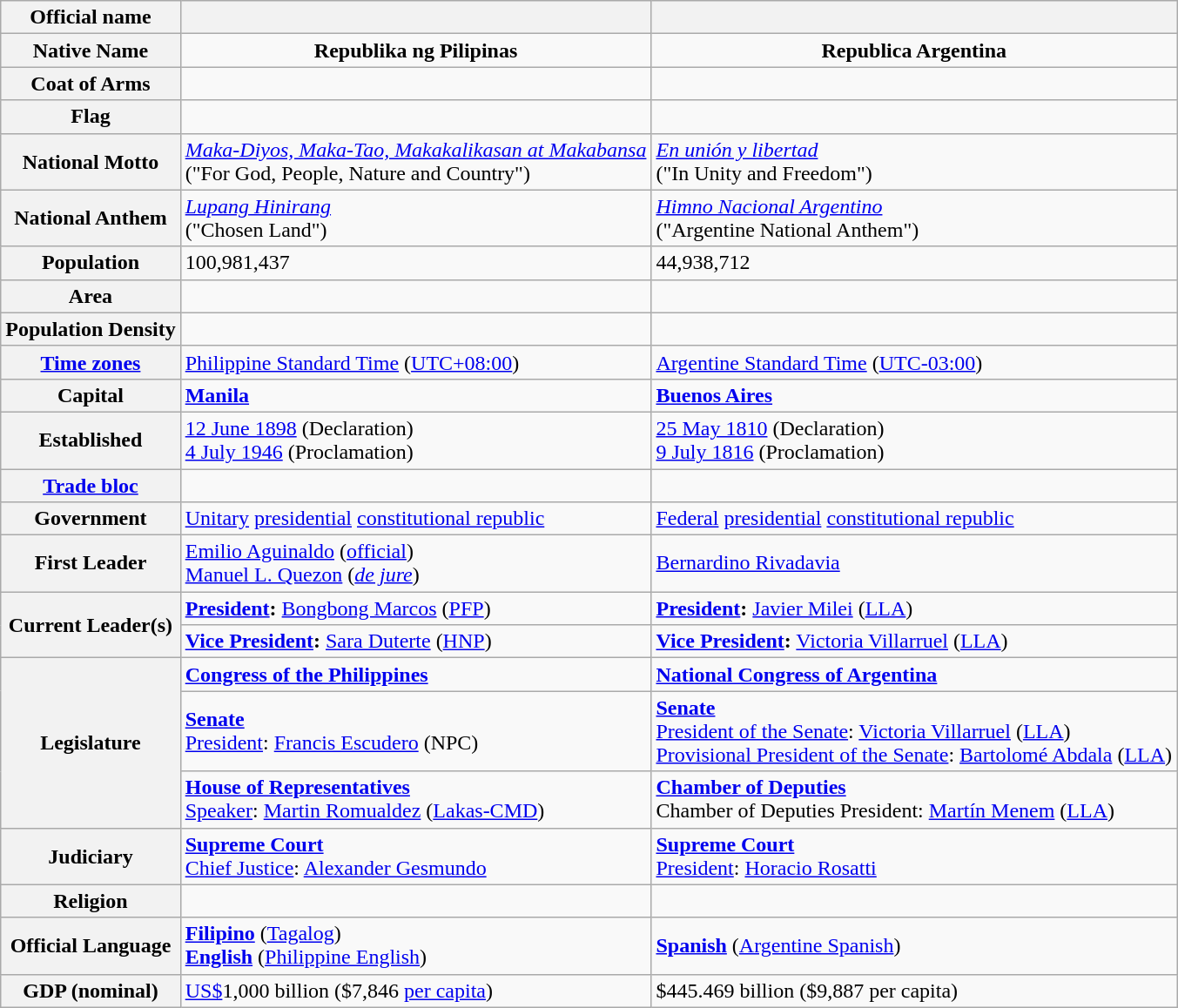<table class="wikitable mw-collapsible mw-collapsed plainrowheaders">
<tr>
<th scope="row"><strong>Official name</strong></th>
<th scope="col"></th>
<th scope="col"></th>
</tr>
<tr style="text-align:center;">
<th scope="row"><strong>Native Name</strong></th>
<td><strong>Republika ng Pilipinas</strong></td>
<td><strong>Republica Argentina</strong></td>
</tr>
<tr style="text-align:center;">
<th scope="row"><strong>Coat of Arms</strong></th>
<td></td>
<td></td>
</tr>
<tr style="text-align:center;">
<th scope="row"><strong>Flag</strong></th>
<td></td>
<td></td>
</tr>
<tr>
<th scope="row"><strong>National Motto</strong></th>
<td><em><a href='#'>Maka-Diyos, Maka-Tao, Makakalikasan at Makabansa</a></em><br>("For God, People, Nature and Country")</td>
<td><em><a href='#'>En unión y libertad</a></em><br>("In Unity and Freedom")</td>
</tr>
<tr>
<th scope="row"><strong>National Anthem</strong></th>
<td><em><a href='#'>Lupang Hinirang</a></em><br>("Chosen Land")</td>
<td><em><a href='#'>Himno Nacional Argentino</a></em><br>("Argentine National Anthem")</td>
</tr>
<tr>
<th scope="row"><strong>Population</strong></th>
<td>100,981,437</td>
<td>44,938,712</td>
</tr>
<tr>
<th scope="row"><strong>Area</strong></th>
<td></td>
<td></td>
</tr>
<tr>
<th scope="row"><strong>Population Density</strong></th>
<td></td>
<td></td>
</tr>
<tr>
<th scope="row"><strong><a href='#'>Time zones</a></strong></th>
<td><a href='#'>Philippine Standard Time</a> (<a href='#'>UTC+08:00</a>)</td>
<td><a href='#'>Argentine Standard Time</a> (<a href='#'>UTC-03:00</a>)</td>
</tr>
<tr>
<th scope="row"><strong>Capital</strong></th>
<td><strong> <a href='#'>Manila</a></strong></td>
<td><strong> <a href='#'>Buenos Aires</a></strong></td>
</tr>
<tr>
<th scope="row"><strong>Established</strong></th>
<td><a href='#'>12 June 1898</a> (Declaration)<br><a href='#'>4 July 1946</a> (Proclamation)</td>
<td><a href='#'>25 May 1810</a> (Declaration)<br><a href='#'>9 July 1816</a> (Proclamation)</td>
</tr>
<tr>
<th scope="row"><strong><a href='#'>Trade bloc</a></strong></th>
<td></td>
<td></td>
</tr>
<tr>
<th scope="row"><strong>Government</strong></th>
<td><a href='#'>Unitary</a> <a href='#'>presidential</a> <a href='#'>constitutional republic</a></td>
<td><a href='#'>Federal</a> <a href='#'>presidential</a> <a href='#'>constitutional republic</a></td>
</tr>
<tr>
<th scope="row"><strong>First Leader</strong></th>
<td><a href='#'>Emilio Aguinaldo</a> (<a href='#'>official</a>)<br><a href='#'>Manuel L. Quezon</a> (<em><a href='#'>de jure</a></em>)<br></td>
<td><a href='#'>Bernardino Rivadavia</a></td>
</tr>
<tr>
<th scope="row" rowspan="2"><strong>Current Leader(s)</strong></th>
<td><strong><a href='#'>President</a>:</strong> <a href='#'>Bongbong Marcos</a> (<a href='#'>PFP</a>)</td>
<td><strong><a href='#'>President</a>:</strong> <a href='#'>Javier Milei</a> (<a href='#'>LLA</a>)</td>
</tr>
<tr>
<td><strong><a href='#'>Vice President</a>:</strong> <a href='#'>Sara Duterte</a> (<a href='#'>HNP</a>)</td>
<td><strong> <a href='#'>Vice President</a>:</strong> <a href='#'>Victoria Villarruel</a> (<a href='#'>LLA</a>)</td>
</tr>
<tr>
<th scope="row" rowspan="3"><strong>Legislature</strong></th>
<td><strong><a href='#'>Congress of the Philippines</a></strong></td>
<td><strong> <a href='#'>National Congress of Argentina</a></strong></td>
</tr>
<tr>
<td><strong><a href='#'>Senate</a></strong><br><a href='#'>President</a>: <a href='#'>Francis Escudero</a> (NPC)<br></td>
<td><strong><a href='#'>Senate</a></strong><br><a href='#'>President of the Senate</a>: <a href='#'>Victoria Villarruel</a> (<a href='#'>LLA</a>)<br><a href='#'>Provisional President of the Senate</a>: <a href='#'>Bartolomé Abdala</a> (<a href='#'>LLA</a>)<br></td>
</tr>
<tr>
<td><strong><a href='#'>House of Representatives</a></strong><br><a href='#'>Speaker</a>: <a href='#'>Martin Romualdez</a> (<a href='#'>Lakas-CMD</a>)<br></td>
<td><strong><a href='#'>Chamber of Deputies</a></strong><br>Chamber of Deputies President: <a href='#'>Martín Menem</a> (<a href='#'>LLA</a>)<br></td>
</tr>
<tr>
<th scope="row"><strong>Judiciary</strong></th>
<td><strong><a href='#'>Supreme Court</a></strong> <br> <a href='#'>Chief Justice</a>: <a href='#'>Alexander Gesmundo</a></td>
<td><strong><a href='#'>Supreme Court</a></strong> <br> <a href='#'>President</a>: <a href='#'>Horacio Rosatti</a></td>
</tr>
<tr>
<th scope="row"><strong>Religion</strong></th>
<td></td>
<td></td>
</tr>
<tr>
<th scope="row"><strong>Official Language</strong></th>
<td><strong><a href='#'>Filipino</a></strong> (<a href='#'>Tagalog</a>)<br><strong><a href='#'>English</a></strong> (<a href='#'>Philippine English</a>)</td>
<td><strong><a href='#'>Spanish</a></strong> (<a href='#'>Argentine Spanish</a>)</td>
</tr>
<tr>
<th scope="row"><strong>GDP (nominal)</strong></th>
<td><a href='#'>US$</a>1,000 billion ($7,846 <a href='#'>per capita</a>)</td>
<td>$445.469 billion ($9,887 per capita)</td>
</tr>
</table>
